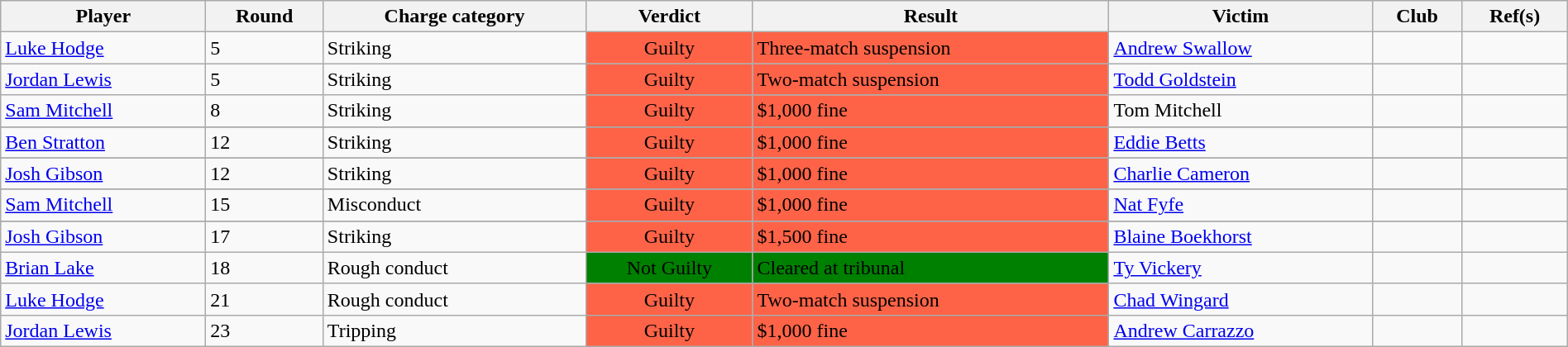<table class="wikitable sortable" style="width:100%;">
<tr style="background:#efefef;">
<th>Player</th>
<th>Round</th>
<th>Charge category</th>
<th>Verdict</th>
<th>Result</th>
<th>Victim</th>
<th>Club</th>
<th class="unsortable">Ref(s)</th>
</tr>
<tr>
<td><a href='#'>Luke Hodge</a></td>
<td>5</td>
<td>Striking</td>
<td style="text-align:center; background-color:tomato;">Guilty</td>
<td style="background-color:tomato;">Three-match suspension</td>
<td><a href='#'>Andrew Swallow</a></td>
<td></td>
<td></td>
</tr>
<tr>
<td><a href='#'>Jordan Lewis</a></td>
<td>5</td>
<td>Striking</td>
<td style="text-align:center; background-color:tomato;">Guilty</td>
<td style="background-color:tomato;">Two-match suspension</td>
<td><a href='#'>Todd Goldstein</a></td>
<td></td>
<td></td>
</tr>
<tr>
<td><a href='#'>Sam Mitchell</a></td>
<td>8</td>
<td>Striking</td>
<td style="text-align:center; background-color:tomato;">Guilty</td>
<td style="background-color:tomato;">$1,000 fine</td>
<td>Tom Mitchell</td>
<td></td>
<td></td>
</tr>
<tr>
</tr>
<tr>
<td><a href='#'>Ben Stratton</a></td>
<td>12</td>
<td>Striking</td>
<td style="text-align:center; background-color:tomato;">Guilty</td>
<td style="background-color:tomato;">$1,000 fine</td>
<td><a href='#'>Eddie Betts</a></td>
<td></td>
<td></td>
</tr>
<tr>
</tr>
<tr>
<td><a href='#'>Josh Gibson</a></td>
<td>12</td>
<td>Striking</td>
<td style="text-align:center; background-color:tomato;">Guilty</td>
<td style="background-color:tomato;">$1,000 fine</td>
<td><a href='#'>Charlie Cameron</a></td>
<td></td>
<td></td>
</tr>
<tr>
</tr>
<tr>
<td><a href='#'>Sam Mitchell</a></td>
<td>15</td>
<td>Misconduct</td>
<td style="text-align:center; background-color:tomato;">Guilty</td>
<td style="background-color:tomato;">$1,000 fine</td>
<td><a href='#'>Nat Fyfe</a></td>
<td></td>
<td></td>
</tr>
<tr>
</tr>
<tr>
<td><a href='#'>Josh Gibson</a></td>
<td>17</td>
<td>Striking</td>
<td style="text-align:center; background-color:tomato;">Guilty</td>
<td style="background-color:tomato;">$1,500 fine</td>
<td><a href='#'>Blaine Boekhorst</a></td>
<td></td>
<td></td>
</tr>
<tr>
<td><a href='#'>Brian Lake</a></td>
<td>18</td>
<td>Rough conduct</td>
<td style="text-align:center; background-color:green;">Not Guilty</td>
<td style="background-color:green;">Cleared at tribunal</td>
<td><a href='#'>Ty Vickery</a></td>
<td></td>
<td></td>
</tr>
<tr>
<td><a href='#'>Luke Hodge</a></td>
<td>21</td>
<td>Rough conduct</td>
<td style="text-align:center; background-color:tomato;">Guilty</td>
<td style="background-color:tomato;">Two-match suspension</td>
<td><a href='#'>Chad Wingard</a></td>
<td></td>
<td></td>
</tr>
<tr>
<td><a href='#'>Jordan Lewis</a></td>
<td>23</td>
<td>Tripping</td>
<td style="text-align:center; background-color:tomato;">Guilty</td>
<td style="background-color:tomato;">$1,000 fine</td>
<td><a href='#'>Andrew Carrazzo</a></td>
<td></td>
<td></td>
</tr>
</table>
